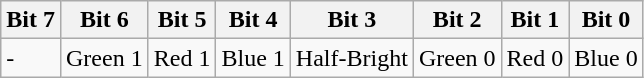<table class="wikitable">
<tr>
<th>Bit 7</th>
<th>Bit 6</th>
<th>Bit 5</th>
<th>Bit 4</th>
<th>Bit 3</th>
<th>Bit 2</th>
<th>Bit 1</th>
<th>Bit 0</th>
</tr>
<tr>
<td>-</td>
<td>Green 1</td>
<td>Red 1</td>
<td>Blue 1</td>
<td>Half-Bright</td>
<td>Green 0</td>
<td>Red 0</td>
<td>Blue 0</td>
</tr>
</table>
